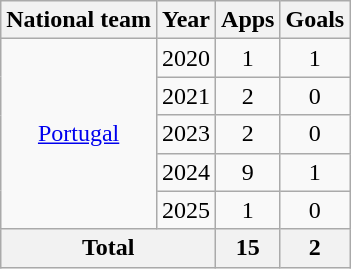<table class="wikitable" style="text-align: center;">
<tr>
<th>National team</th>
<th>Year</th>
<th>Apps</th>
<th>Goals</th>
</tr>
<tr>
<td rowspan="5"><a href='#'>Portugal</a></td>
<td>2020</td>
<td>1</td>
<td>1</td>
</tr>
<tr>
<td>2021</td>
<td>2</td>
<td>0</td>
</tr>
<tr>
<td>2023</td>
<td>2</td>
<td>0</td>
</tr>
<tr>
<td>2024</td>
<td>9</td>
<td>1</td>
</tr>
<tr>
<td>2025</td>
<td>1</td>
<td>0</td>
</tr>
<tr>
<th colspan="2">Total</th>
<th>15</th>
<th>2</th>
</tr>
</table>
